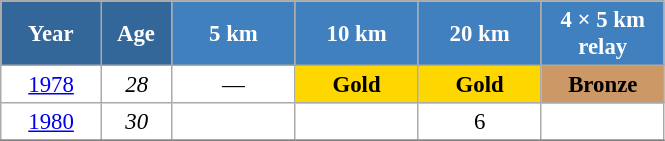<table class="wikitable" style="font-size:95%; text-align:center; border:grey solid 1px; border-collapse:collapse; background:#ffffff;">
<tr>
<th style="background-color:#369; color:white; width:60px;"> Year </th>
<th style="background-color:#369; color:white; width:40px;"> Age </th>
<th style="background-color:#4180be; color:white; width:75px;"> 5 km </th>
<th style="background-color:#4180be; color:white; width:75px;"> 10 km </th>
<th style="background-color:#4180be; color:white; width:75px;"> 20 km </th>
<th style="background-color:#4180be; color:white; width:75px;"> 4 × 5 km <br> relay </th>
</tr>
<tr>
<td><a href='#'>1978</a></td>
<td><em>28</em></td>
<td>—</td>
<td style="background:gold;"><strong>Gold</strong></td>
<td style="background:gold;"><strong>Gold</strong></td>
<td bgcolor="cc9966"><strong>Bronze</strong></td>
</tr>
<tr>
<td><a href='#'>1980</a></td>
<td><em>30</em></td>
<td></td>
<td></td>
<td>6</td>
<td></td>
</tr>
<tr>
</tr>
</table>
